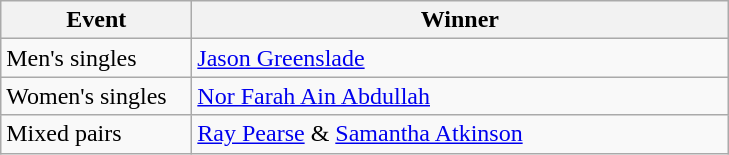<table class="wikitable" style="font-size: 100%">
<tr>
<th width=120>Event</th>
<th width=350>Winner</th>
</tr>
<tr>
<td>Men's singles</td>
<td> <a href='#'>Jason Greenslade</a></td>
</tr>
<tr>
<td>Women's singles</td>
<td> <a href='#'>Nor Farah Ain Abdullah</a></td>
</tr>
<tr>
<td>Mixed pairs</td>
<td> <a href='#'>Ray Pearse</a> &  <a href='#'>Samantha Atkinson</a></td>
</tr>
</table>
